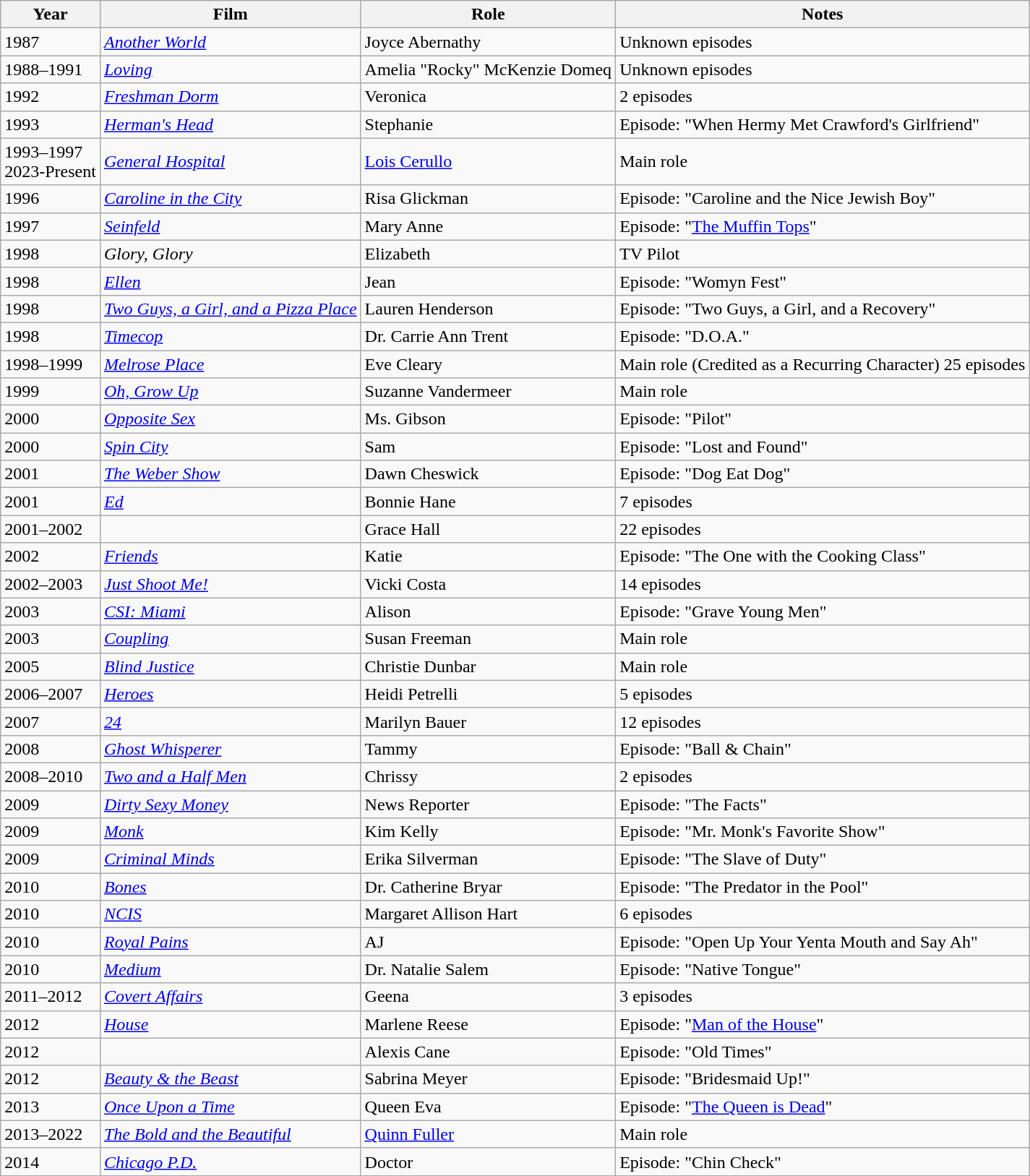<table class="wikitable">
<tr>
<th scope="col">Year</th>
<th scope="col">Film</th>
<th scope="col">Role</th>
<th scope="col">Notes</th>
</tr>
<tr>
<td>1987</td>
<td><em><a href='#'>Another World</a></em></td>
<td>Joyce Abernathy</td>
<td>Unknown episodes</td>
</tr>
<tr>
<td>1988–1991</td>
<td><em><a href='#'>Loving</a></em></td>
<td>Amelia "Rocky" McKenzie Domeq</td>
<td>Unknown episodes</td>
</tr>
<tr>
<td>1992</td>
<td><em><a href='#'>Freshman Dorm</a></em></td>
<td>Veronica</td>
<td>2 episodes</td>
</tr>
<tr>
<td>1993</td>
<td><em><a href='#'>Herman's Head</a></em></td>
<td>Stephanie</td>
<td>Episode: "When Hermy Met Crawford's Girlfriend"</td>
</tr>
<tr>
<td>1993–1997<br>2023-Present</td>
<td><em><a href='#'>General Hospital</a></em></td>
<td><a href='#'>Lois Cerullo</a></td>
<td>Main role</td>
</tr>
<tr>
<td>1996</td>
<td><em><a href='#'>Caroline in the City</a></em></td>
<td>Risa Glickman</td>
<td>Episode: "Caroline and the Nice Jewish Boy"</td>
</tr>
<tr>
<td>1997</td>
<td><em><a href='#'>Seinfeld</a></em></td>
<td>Mary Anne</td>
<td>Episode: "<a href='#'>The Muffin Tops</a>"</td>
</tr>
<tr>
<td>1998</td>
<td><em>Glory, Glory</em></td>
<td>Elizabeth</td>
<td>TV Pilot</td>
</tr>
<tr>
<td>1998</td>
<td><em><a href='#'>Ellen</a></em></td>
<td>Jean</td>
<td>Episode: "Womyn Fest"</td>
</tr>
<tr>
<td>1998</td>
<td><em><a href='#'>Two Guys, a Girl, and a Pizza Place</a></em></td>
<td>Lauren Henderson</td>
<td>Episode: "Two Guys, a Girl, and a Recovery"</td>
</tr>
<tr>
<td>1998</td>
<td><em><a href='#'>Timecop</a></em></td>
<td>Dr. Carrie Ann Trent</td>
<td>Episode: "D.O.A."</td>
</tr>
<tr>
<td>1998–1999</td>
<td><em><a href='#'>Melrose Place</a></em></td>
<td>Eve Cleary</td>
<td>Main role (Credited as a Recurring Character) 25 episodes</td>
</tr>
<tr>
<td>1999</td>
<td><em><a href='#'>Oh, Grow Up</a></em></td>
<td>Suzanne Vandermeer</td>
<td>Main role</td>
</tr>
<tr>
<td>2000</td>
<td><em><a href='#'>Opposite Sex</a></em></td>
<td>Ms. Gibson</td>
<td>Episode: "Pilot"</td>
</tr>
<tr>
<td>2000</td>
<td><em><a href='#'>Spin City</a></em></td>
<td>Sam</td>
<td>Episode: "Lost and Found"</td>
</tr>
<tr>
<td>2001</td>
<td><em><a href='#'>The Weber Show</a></em></td>
<td>Dawn Cheswick</td>
<td>Episode: "Dog Eat Dog"</td>
</tr>
<tr>
<td>2001</td>
<td><em><a href='#'>Ed</a></em></td>
<td>Bonnie Hane</td>
<td>7 episodes</td>
</tr>
<tr>
<td>2001–2002</td>
<td><em></em></td>
<td>Grace Hall</td>
<td>22 episodes</td>
</tr>
<tr>
<td>2002</td>
<td><em><a href='#'>Friends</a></em></td>
<td>Katie</td>
<td>Episode: "The One with the Cooking Class"</td>
</tr>
<tr>
<td>2002–2003</td>
<td><em><a href='#'>Just Shoot Me!</a></em></td>
<td>Vicki Costa</td>
<td>14 episodes</td>
</tr>
<tr>
<td>2003</td>
<td><em><a href='#'>CSI: Miami</a></em></td>
<td>Alison</td>
<td>Episode: "Grave Young Men"</td>
</tr>
<tr>
<td>2003</td>
<td><em><a href='#'>Coupling</a></em></td>
<td>Susan Freeman</td>
<td>Main role</td>
</tr>
<tr>
<td>2005</td>
<td><em><a href='#'>Blind Justice</a></em></td>
<td>Christie Dunbar</td>
<td>Main role</td>
</tr>
<tr>
<td>2006–2007</td>
<td><em><a href='#'>Heroes</a></em></td>
<td>Heidi Petrelli</td>
<td>5 episodes</td>
</tr>
<tr>
<td>2007</td>
<td><em><a href='#'>24</a></em></td>
<td>Marilyn Bauer</td>
<td>12 episodes</td>
</tr>
<tr>
<td>2008</td>
<td><em><a href='#'>Ghost Whisperer</a></em></td>
<td>Tammy</td>
<td>Episode: "Ball & Chain"</td>
</tr>
<tr>
<td>2008–2010</td>
<td><em><a href='#'>Two and a Half Men</a></em></td>
<td>Chrissy</td>
<td>2 episodes</td>
</tr>
<tr>
<td>2009</td>
<td><em><a href='#'>Dirty Sexy Money</a></em></td>
<td>News Reporter</td>
<td>Episode: "The Facts"</td>
</tr>
<tr>
<td>2009</td>
<td><em><a href='#'>Monk</a></em></td>
<td>Kim Kelly</td>
<td>Episode: "Mr. Monk's Favorite Show"</td>
</tr>
<tr>
<td>2009</td>
<td><em><a href='#'>Criminal Minds</a></em></td>
<td>Erika Silverman</td>
<td>Episode: "The Slave of Duty"</td>
</tr>
<tr>
<td>2010</td>
<td><em><a href='#'>Bones</a></em></td>
<td>Dr. Catherine Bryar</td>
<td>Episode: "The Predator in the Pool"</td>
</tr>
<tr>
<td>2010</td>
<td><em><a href='#'>NCIS</a></em></td>
<td>Margaret Allison Hart</td>
<td>6 episodes</td>
</tr>
<tr>
<td>2010</td>
<td><em><a href='#'>Royal Pains</a></em></td>
<td>AJ</td>
<td>Episode: "Open Up Your Yenta Mouth and Say Ah"</td>
</tr>
<tr>
<td>2010</td>
<td><em><a href='#'>Medium</a></em></td>
<td>Dr. Natalie Salem</td>
<td>Episode: "Native Tongue"</td>
</tr>
<tr>
<td>2011–2012</td>
<td><em><a href='#'>Covert Affairs</a></em></td>
<td>Geena</td>
<td>3 episodes</td>
</tr>
<tr>
<td>2012</td>
<td><em><a href='#'>House</a></em></td>
<td>Marlene Reese</td>
<td>Episode: "<a href='#'>Man of the House</a>"</td>
</tr>
<tr>
<td>2012</td>
<td><em></em></td>
<td>Alexis Cane</td>
<td>Episode: "Old Times"</td>
</tr>
<tr>
<td>2012</td>
<td><em><a href='#'>Beauty & the Beast</a></em></td>
<td>Sabrina Meyer</td>
<td>Episode: "Bridesmaid Up!"</td>
</tr>
<tr>
<td>2013</td>
<td><em><a href='#'>Once Upon a Time</a></em></td>
<td>Queen Eva</td>
<td>Episode: "<a href='#'>The Queen is Dead</a>"</td>
</tr>
<tr>
<td>2013–2022</td>
<td><em><a href='#'>The Bold and the Beautiful</a></em></td>
<td><a href='#'>Quinn Fuller</a></td>
<td>Main role</td>
</tr>
<tr>
<td>2014</td>
<td><em><a href='#'>Chicago P.D.</a></em></td>
<td>Doctor</td>
<td>Episode: "Chin Check"</td>
</tr>
</table>
